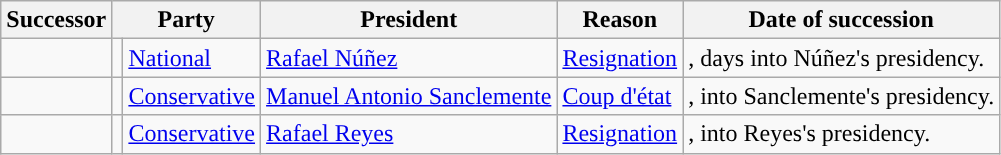<table class="wikitable sortable">
<tr>
<th>Successor</th>
<th colspan="2">Party</th>
<th>President</th>
<th>Reason</th>
<th>Date of succession</th>
</tr>
<tr>
<td></td>
<td style="background-color:"></td>
<td><a href='#'>National</a></td>
<td><a href='#'>Rafael Núñez</a></td>
<td><a href='#'>Resignation</a></td>
<td>,  days into Núñez's presidency.</td>
</tr>
<tr>
<td></td>
<td style="background-color:"></td>
<td><a href='#'>Conservative</a></td>
<td><a href='#'>Manuel Antonio Sanclemente</a></td>
<td><a href='#'>Coup d'état</a></td>
<td>,  into Sanclemente's presidency.</td>
</tr>
<tr>
<td></td>
<td style="background-color:"></td>
<td><a href='#'>Conservative</a></td>
<td><a href='#'>Rafael Reyes</a></td>
<td><a href='#'>Resignation</a></td>
<td>,  into Reyes's presidency.</td>
</tr>
</table>
